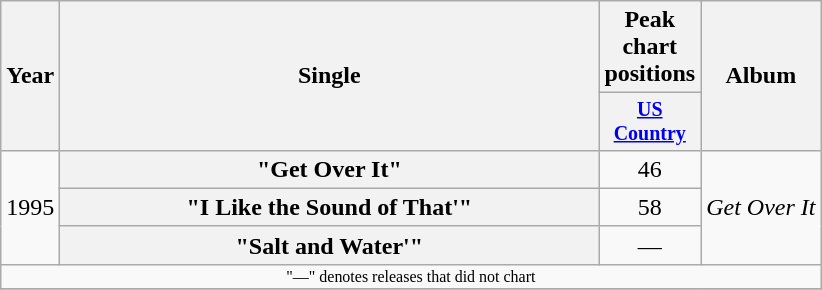<table class="wikitable plainrowheaders" style="text-align:center;">
<tr>
<th rowspan="2">Year</th>
<th rowspan="2" style="width:22em;">Single</th>
<th colspan="1">Peak chart<br>positions</th>
<th rowspan="2">Album</th>
</tr>
<tr style="font-size:smaller;">
<th width="45"><a href='#'>US Country</a><br></th>
</tr>
<tr>
<td rowspan="3">1995</td>
<th scope="row">"Get Over It"</th>
<td>46</td>
<td align="left" rowspan="3"><em>Get Over It</em></td>
</tr>
<tr>
<th scope="row">"I Like the Sound of That'"</th>
<td>58</td>
</tr>
<tr>
<th scope="row">"Salt and Water'"</th>
<td>—</td>
</tr>
<tr>
<td colspan="10" style="font-size:8pt">"—" denotes releases that did not chart</td>
</tr>
<tr>
</tr>
</table>
